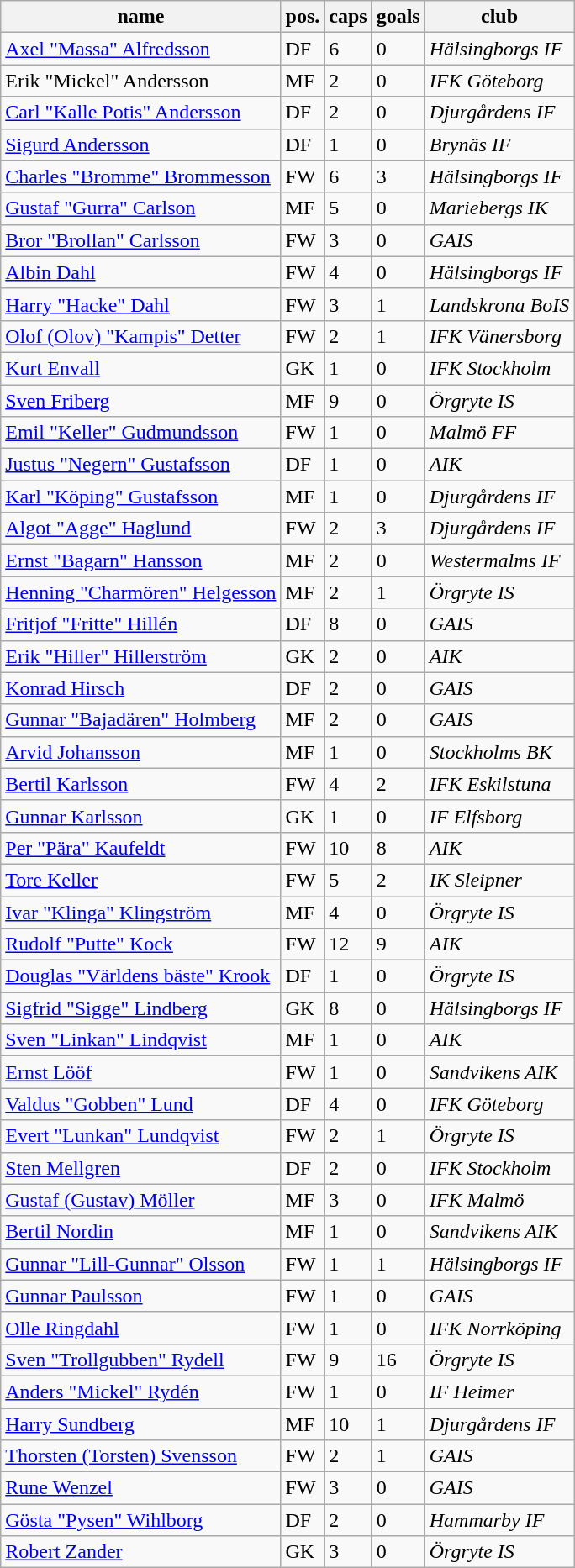<table class="wikitable" border="1">
<tr>
<th>name</th>
<th>pos.</th>
<th>caps</th>
<th>goals</th>
<th>club</th>
</tr>
<tr>
<td><a href='#'>Axel "Massa" Alfredsson</a></td>
<td>DF</td>
<td>6</td>
<td>0</td>
<td><em>Hälsingborgs IF</em></td>
</tr>
<tr>
<td>Erik "Mickel" Andersson</td>
<td>MF</td>
<td>2</td>
<td>0</td>
<td><em>IFK Göteborg</em></td>
</tr>
<tr>
<td><a href='#'>Carl "Kalle Potis" Andersson</a></td>
<td>DF</td>
<td>2</td>
<td>0</td>
<td><em>Djurgårdens IF</em></td>
</tr>
<tr>
<td><a href='#'>Sigurd Andersson</a></td>
<td>DF</td>
<td>1</td>
<td>0</td>
<td><em>Brynäs IF</em></td>
</tr>
<tr>
<td><a href='#'>Charles "Bromme" Brommesson</a></td>
<td>FW</td>
<td>6</td>
<td>3</td>
<td><em>Hälsingborgs IF</em></td>
</tr>
<tr>
<td><a href='#'>Gustaf "Gurra" Carlson</a></td>
<td>MF</td>
<td>5</td>
<td>0</td>
<td><em>Mariebergs IK</em></td>
</tr>
<tr>
<td><a href='#'>Bror "Brollan" Carlsson</a></td>
<td>FW</td>
<td>3</td>
<td>0</td>
<td><em>GAIS</em></td>
</tr>
<tr>
<td><a href='#'>Albin Dahl</a></td>
<td>FW</td>
<td>4</td>
<td>0</td>
<td><em>Hälsingborgs IF</em></td>
</tr>
<tr>
<td><a href='#'>Harry "Hacke" Dahl</a></td>
<td>FW</td>
<td>3</td>
<td>1</td>
<td><em>Landskrona BoIS</em></td>
</tr>
<tr>
<td><a href='#'>Olof (Olov) "Kampis" Detter</a></td>
<td>FW</td>
<td>2</td>
<td>1</td>
<td><em>IFK Vänersborg</em></td>
</tr>
<tr>
<td><a href='#'>Kurt Envall</a></td>
<td>GK</td>
<td>1</td>
<td>0</td>
<td><em>IFK Stockholm</em></td>
</tr>
<tr>
<td><a href='#'>Sven Friberg</a></td>
<td>MF</td>
<td>9</td>
<td>0</td>
<td><em>Örgryte IS</em></td>
</tr>
<tr>
<td><a href='#'>Emil "Keller" Gudmundsson</a></td>
<td>FW</td>
<td>1</td>
<td>0</td>
<td><em>Malmö FF</em></td>
</tr>
<tr>
<td><a href='#'>Justus "Negern" Gustafsson</a></td>
<td>DF</td>
<td>1</td>
<td>0</td>
<td><em>AIK</em></td>
</tr>
<tr>
<td><a href='#'>Karl "Köping" Gustafsson</a></td>
<td>MF</td>
<td>1</td>
<td>0</td>
<td><em>Djurgårdens IF</em></td>
</tr>
<tr>
<td><a href='#'>Algot "Agge" Haglund</a></td>
<td>FW</td>
<td>2</td>
<td>3</td>
<td><em>Djurgårdens IF</em></td>
</tr>
<tr>
<td><a href='#'>Ernst "Bagarn" Hansson</a></td>
<td>MF</td>
<td>2</td>
<td>0</td>
<td><em>Westermalms IF</em></td>
</tr>
<tr>
<td><a href='#'>Henning "Charmören" Helgesson</a></td>
<td>MF</td>
<td>2</td>
<td>1</td>
<td><em>Örgryte IS</em></td>
</tr>
<tr>
<td><a href='#'>Fritjof "Fritte" Hillén</a></td>
<td>DF</td>
<td>8</td>
<td>0</td>
<td><em>GAIS</em></td>
</tr>
<tr>
<td><a href='#'>Erik "Hiller" Hillerström</a></td>
<td>GK</td>
<td>2</td>
<td>0</td>
<td><em>AIK</em></td>
</tr>
<tr>
<td><a href='#'>Konrad Hirsch</a></td>
<td>DF</td>
<td>2</td>
<td>0</td>
<td><em>GAIS</em></td>
</tr>
<tr>
<td><a href='#'>Gunnar "Bajadären" Holmberg</a></td>
<td>MF</td>
<td>2</td>
<td>0</td>
<td><em>GAIS</em></td>
</tr>
<tr>
<td><a href='#'>Arvid Johansson</a></td>
<td>MF</td>
<td>1</td>
<td>0</td>
<td><em>Stockholms BK</em></td>
</tr>
<tr>
<td><a href='#'>Bertil Karlsson</a></td>
<td>FW</td>
<td>4</td>
<td>2</td>
<td><em>IFK Eskilstuna</em></td>
</tr>
<tr>
<td><a href='#'>Gunnar Karlsson</a></td>
<td>GK</td>
<td>1</td>
<td>0</td>
<td><em>IF Elfsborg</em></td>
</tr>
<tr>
<td><a href='#'>Per "Pära" Kaufeldt</a></td>
<td>FW</td>
<td>10</td>
<td>8</td>
<td><em>AIK</em></td>
</tr>
<tr>
<td><a href='#'>Tore Keller</a></td>
<td>FW</td>
<td>5</td>
<td>2</td>
<td><em>IK Sleipner</em></td>
</tr>
<tr>
<td><a href='#'>Ivar "Klinga" Klingström</a></td>
<td>MF</td>
<td>4</td>
<td>0</td>
<td><em>Örgryte IS</em></td>
</tr>
<tr>
<td><a href='#'>Rudolf "Putte" Kock</a></td>
<td>FW</td>
<td>12</td>
<td>9</td>
<td><em>AIK</em></td>
</tr>
<tr>
<td><a href='#'>Douglas "Världens bäste" Krook</a></td>
<td>DF</td>
<td>1</td>
<td>0</td>
<td><em>Örgryte IS</em></td>
</tr>
<tr>
<td><a href='#'>Sigfrid "Sigge" Lindberg</a></td>
<td>GK</td>
<td>8</td>
<td>0</td>
<td><em>Hälsingborgs IF</em></td>
</tr>
<tr>
<td><a href='#'>Sven "Linkan" Lindqvist</a></td>
<td>MF</td>
<td>1</td>
<td>0</td>
<td><em>AIK</em></td>
</tr>
<tr>
<td><a href='#'>Ernst Lööf</a></td>
<td>FW</td>
<td>1</td>
<td>0</td>
<td><em>Sandvikens AIK</em></td>
</tr>
<tr>
<td><a href='#'>Valdus "Gobben" Lund</a></td>
<td>DF</td>
<td>4</td>
<td>0</td>
<td><em>IFK Göteborg</em></td>
</tr>
<tr>
<td><a href='#'>Evert "Lunkan" Lundqvist</a></td>
<td>FW</td>
<td>2</td>
<td>1</td>
<td><em>Örgryte IS</em></td>
</tr>
<tr>
<td><a href='#'>Sten Mellgren</a></td>
<td>DF</td>
<td>2</td>
<td>0</td>
<td><em>IFK Stockholm</em></td>
</tr>
<tr>
<td><a href='#'>Gustaf (Gustav) Möller</a></td>
<td>MF</td>
<td>3</td>
<td>0</td>
<td><em>IFK Malmö</em></td>
</tr>
<tr>
<td><a href='#'>Bertil Nordin</a></td>
<td>MF</td>
<td>1</td>
<td>0</td>
<td><em>Sandvikens AIK</em></td>
</tr>
<tr>
<td><a href='#'>Gunnar "Lill-Gunnar" Olsson</a></td>
<td>FW</td>
<td>1</td>
<td>1</td>
<td><em>Hälsingborgs IF</em></td>
</tr>
<tr>
<td><a href='#'>Gunnar Paulsson</a></td>
<td>FW</td>
<td>1</td>
<td>0</td>
<td><em>GAIS</em></td>
</tr>
<tr>
<td><a href='#'>Olle Ringdahl</a></td>
<td>FW</td>
<td>1</td>
<td>0</td>
<td><em>IFK Norrköping</em></td>
</tr>
<tr>
<td><a href='#'>Sven "Trollgubben" Rydell</a></td>
<td>FW</td>
<td>9</td>
<td>16</td>
<td><em>Örgryte IS</em></td>
</tr>
<tr>
<td><a href='#'>Anders "Mickel" Rydén</a></td>
<td>FW</td>
<td>1</td>
<td>0</td>
<td><em>IF Heimer</em></td>
</tr>
<tr>
<td><a href='#'>Harry Sundberg</a></td>
<td>MF</td>
<td>10</td>
<td>1</td>
<td><em>Djurgårdens IF</em></td>
</tr>
<tr>
<td><a href='#'>Thorsten (Torsten) Svensson</a></td>
<td>FW</td>
<td>2</td>
<td>1</td>
<td><em>GAIS</em></td>
</tr>
<tr>
<td><a href='#'>Rune Wenzel</a></td>
<td>FW</td>
<td>3</td>
<td>0</td>
<td><em>GAIS</em></td>
</tr>
<tr>
<td><a href='#'>Gösta "Pysen" Wihlborg</a></td>
<td>DF</td>
<td>2</td>
<td>0</td>
<td><em>Hammarby IF</em></td>
</tr>
<tr>
<td><a href='#'>Robert Zander</a></td>
<td>GK</td>
<td>3</td>
<td>0</td>
<td><em>Örgryte IS</em></td>
</tr>
</table>
